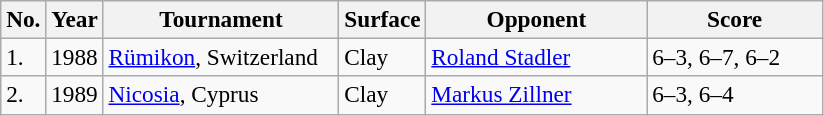<table class="sortable wikitable" style=font-size:97%>
<tr>
<th style="width:20px" class="unsortable">No.</th>
<th style="width:30px">Year</th>
<th style="width:150px">Tournament</th>
<th style="width:50px">Surface</th>
<th style="width:140px">Opponent</th>
<th style="width:110px" class="unsortable">Score</th>
</tr>
<tr>
<td>1.</td>
<td>1988</td>
<td><a href='#'>Rümikon</a>, Switzerland</td>
<td>Clay</td>
<td> <a href='#'>Roland Stadler</a></td>
<td>6–3, 6–7, 6–2</td>
</tr>
<tr>
<td>2.</td>
<td>1989</td>
<td><a href='#'>Nicosia</a>, Cyprus</td>
<td>Clay</td>
<td> <a href='#'>Markus Zillner</a></td>
<td>6–3, 6–4</td>
</tr>
</table>
